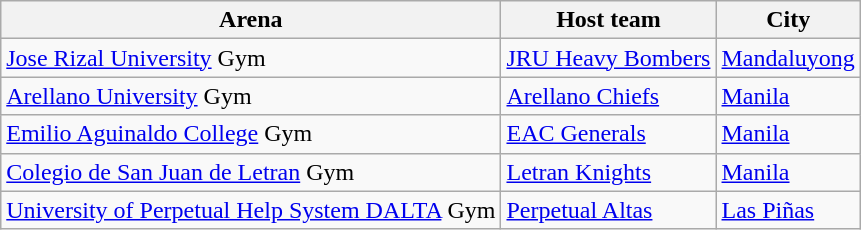<table class=wikitable>
<tr>
<th>Arena</th>
<th>Host team</th>
<th>City</th>
</tr>
<tr>
<td><a href='#'>Jose Rizal University</a> Gym</td>
<td><a href='#'>JRU Heavy Bombers</a></td>
<td><a href='#'>Mandaluyong</a></td>
</tr>
<tr>
<td><a href='#'>Arellano University</a> Gym</td>
<td><a href='#'>Arellano Chiefs</a></td>
<td><a href='#'>Manila</a></td>
</tr>
<tr>
<td><a href='#'>Emilio Aguinaldo College</a> Gym</td>
<td><a href='#'>EAC Generals</a></td>
<td><a href='#'>Manila</a></td>
</tr>
<tr>
<td><a href='#'>Colegio de San Juan de Letran</a> Gym</td>
<td><a href='#'>Letran Knights</a></td>
<td><a href='#'>Manila</a></td>
</tr>
<tr>
<td><a href='#'>University of Perpetual Help System DALTA</a> Gym</td>
<td><a href='#'>Perpetual Altas</a></td>
<td><a href='#'>Las Piñas</a></td>
</tr>
</table>
